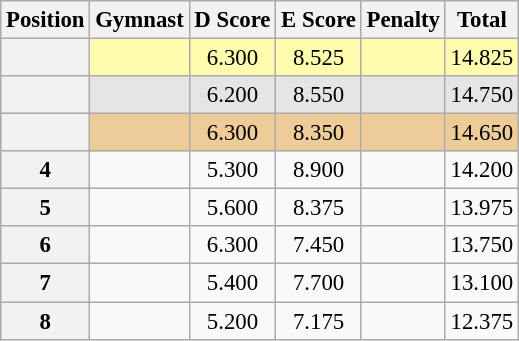<table class="wikitable sortable" style="text-align:center; font-size:95%">
<tr>
<th scope=col>Position</th>
<th scope=col>Gymnast</th>
<th scope=col>D Score</th>
<th scope=col>E Score</th>
<th scope=col>Penalty</th>
<th scope=col>Total</th>
</tr>
<tr bgcolor=fffcaf>
<th scope=row></th>
<td align=left></td>
<td>6.300</td>
<td>8.525</td>
<td></td>
<td>14.825</td>
</tr>
<tr bgcolor=e5e5e5>
<th scope=row></th>
<td align=left></td>
<td>6.200</td>
<td>8.550</td>
<td></td>
<td>14.750</td>
</tr>
<tr bgcolor=eecc99>
<th scope=row></th>
<td align=left></td>
<td>6.300</td>
<td>8.350</td>
<td></td>
<td>14.650</td>
</tr>
<tr>
<th scope=row>4</th>
<td align=left></td>
<td>5.300</td>
<td>8.900</td>
<td></td>
<td>14.200</td>
</tr>
<tr>
<th scope=row>5</th>
<td align=left></td>
<td>5.600</td>
<td>8.375</td>
<td></td>
<td>13.975</td>
</tr>
<tr>
<th scope=row>6</th>
<td align=left></td>
<td>6.300</td>
<td>7.450</td>
<td></td>
<td>13.750</td>
</tr>
<tr>
<th scope=row>7</th>
<td align=left></td>
<td>5.400</td>
<td>7.700</td>
<td></td>
<td>13.100</td>
</tr>
<tr>
<th scope=row>8</th>
<td align=left></td>
<td>5.200</td>
<td>7.175</td>
<td></td>
<td>12.375</td>
</tr>
</table>
